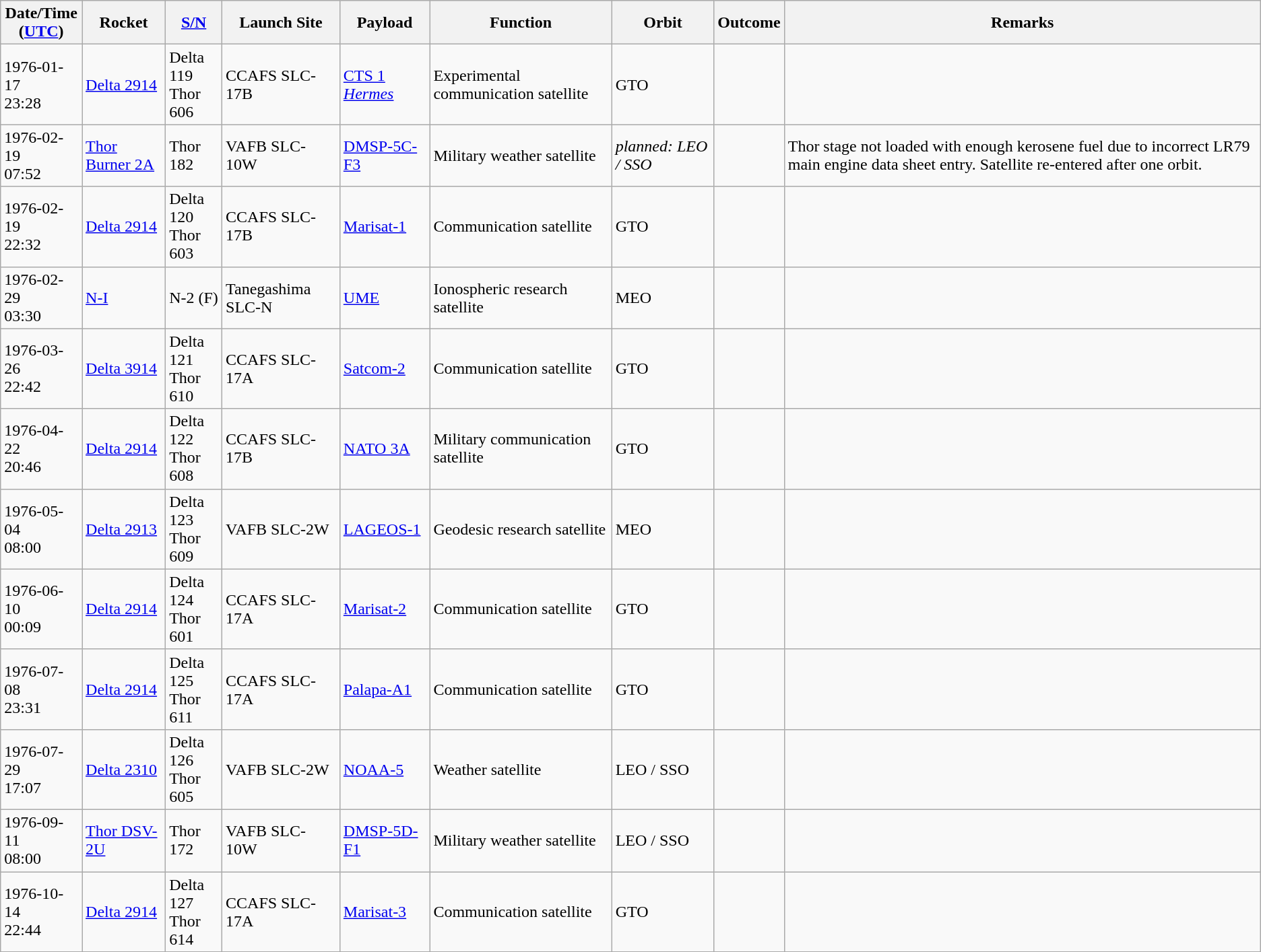<table class="wikitable" style="margin: 1em 1em 1em 0";>
<tr>
<th>Date/Time<br>(<a href='#'>UTC</a>)</th>
<th>Rocket</th>
<th><a href='#'>S/N</a></th>
<th>Launch Site</th>
<th>Payload</th>
<th>Function</th>
<th>Orbit</th>
<th>Outcome</th>
<th>Remarks</th>
</tr>
<tr>
<td>1976-01-17<br>23:28</td>
<td><a href='#'>Delta 2914</a></td>
<td>Delta 119<br>Thor 606</td>
<td>CCAFS SLC-17B</td>
<td><a href='#'>CTS 1 <em>Hermes</em></a></td>
<td>Experimental communication satellite</td>
<td>GTO</td>
<td></td>
<td></td>
</tr>
<tr>
<td>1976-02-19<br>07:52</td>
<td><a href='#'>Thor Burner 2A</a></td>
<td>Thor 182</td>
<td>VAFB SLC-10W</td>
<td><a href='#'>DMSP-5C-F3</a></td>
<td>Military weather satellite</td>
<td><em>planned: LEO / SSO</em></td>
<td></td>
<td>Thor stage not loaded with enough kerosene fuel due to incorrect LR79 main engine data sheet entry. Satellite re-entered after one orbit.</td>
</tr>
<tr>
<td>1976-02-19<br>22:32</td>
<td><a href='#'>Delta 2914</a></td>
<td>Delta 120<br>Thor 603</td>
<td>CCAFS SLC-17B</td>
<td><a href='#'>Marisat-1</a></td>
<td>Communication satellite</td>
<td>GTO</td>
<td></td>
<td></td>
</tr>
<tr>
<td>1976-02-29<br>03:30</td>
<td><a href='#'>N-I</a></td>
<td>N-2 (F)</td>
<td>Tanegashima SLC-N</td>
<td><a href='#'>UME</a></td>
<td>Ionospheric research satellite</td>
<td>MEO</td>
<td></td>
<td></td>
</tr>
<tr>
<td>1976-03-26<br>22:42</td>
<td><a href='#'>Delta 3914</a></td>
<td>Delta 121<br>Thor 610</td>
<td>CCAFS SLC-17A</td>
<td><a href='#'>Satcom-2</a></td>
<td>Communication satellite</td>
<td>GTO</td>
<td></td>
<td></td>
</tr>
<tr>
<td>1976-04-22<br>20:46</td>
<td><a href='#'>Delta 2914</a></td>
<td>Delta 122<br>Thor 608</td>
<td>CCAFS SLC-17B</td>
<td><a href='#'>NATO 3A</a></td>
<td>Military communication satellite</td>
<td>GTO</td>
<td></td>
<td></td>
</tr>
<tr>
<td>1976-05-04<br>08:00</td>
<td><a href='#'>Delta 2913</a></td>
<td>Delta 123<br>Thor 609</td>
<td>VAFB SLC-2W</td>
<td><a href='#'>LAGEOS-1</a></td>
<td>Geodesic research satellite</td>
<td>MEO</td>
<td></td>
<td></td>
</tr>
<tr>
<td>1976-06-10<br>00:09</td>
<td><a href='#'>Delta 2914</a></td>
<td>Delta 124<br>Thor 601</td>
<td>CCAFS SLC-17A</td>
<td><a href='#'>Marisat-2</a></td>
<td>Communication satellite</td>
<td>GTO</td>
<td></td>
<td></td>
</tr>
<tr>
<td>1976-07-08<br>23:31</td>
<td><a href='#'>Delta 2914</a></td>
<td>Delta 125<br>Thor 611</td>
<td>CCAFS SLC-17A</td>
<td><a href='#'>Palapa-A1</a></td>
<td>Communication satellite</td>
<td>GTO</td>
<td></td>
<td></td>
</tr>
<tr>
<td>1976-07-29<br>17:07</td>
<td><a href='#'>Delta 2310</a></td>
<td>Delta 126<br>Thor 605</td>
<td>VAFB SLC-2W</td>
<td><a href='#'>NOAA-5</a></td>
<td>Weather satellite</td>
<td>LEO / SSO</td>
<td></td>
<td></td>
</tr>
<tr>
<td>1976-09-11<br>08:00</td>
<td><a href='#'>Thor DSV-2U</a></td>
<td>Thor 172</td>
<td>VAFB SLC-10W</td>
<td><a href='#'>DMSP-5D-F1</a></td>
<td>Military weather satellite</td>
<td>LEO / SSO</td>
<td></td>
<td></td>
</tr>
<tr>
<td>1976-10-14<br>22:44</td>
<td><a href='#'>Delta 2914</a></td>
<td>Delta 127<br>Thor 614</td>
<td>CCAFS SLC-17A</td>
<td><a href='#'>Marisat-3</a></td>
<td>Communication satellite</td>
<td>GTO</td>
<td></td>
<td></td>
</tr>
<tr>
</tr>
</table>
